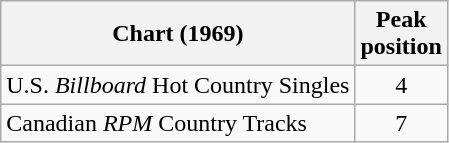<table class="wikitable sortable">
<tr>
<th align="left">Chart (1969)</th>
<th align="center">Peak<br>position</th>
</tr>
<tr>
<td align="left">U.S. <em>Billboard</em> Hot Country Singles</td>
<td align="center">4</td>
</tr>
<tr>
<td align="left">Canadian <em>RPM</em> Country Tracks</td>
<td align="center">7</td>
</tr>
</table>
